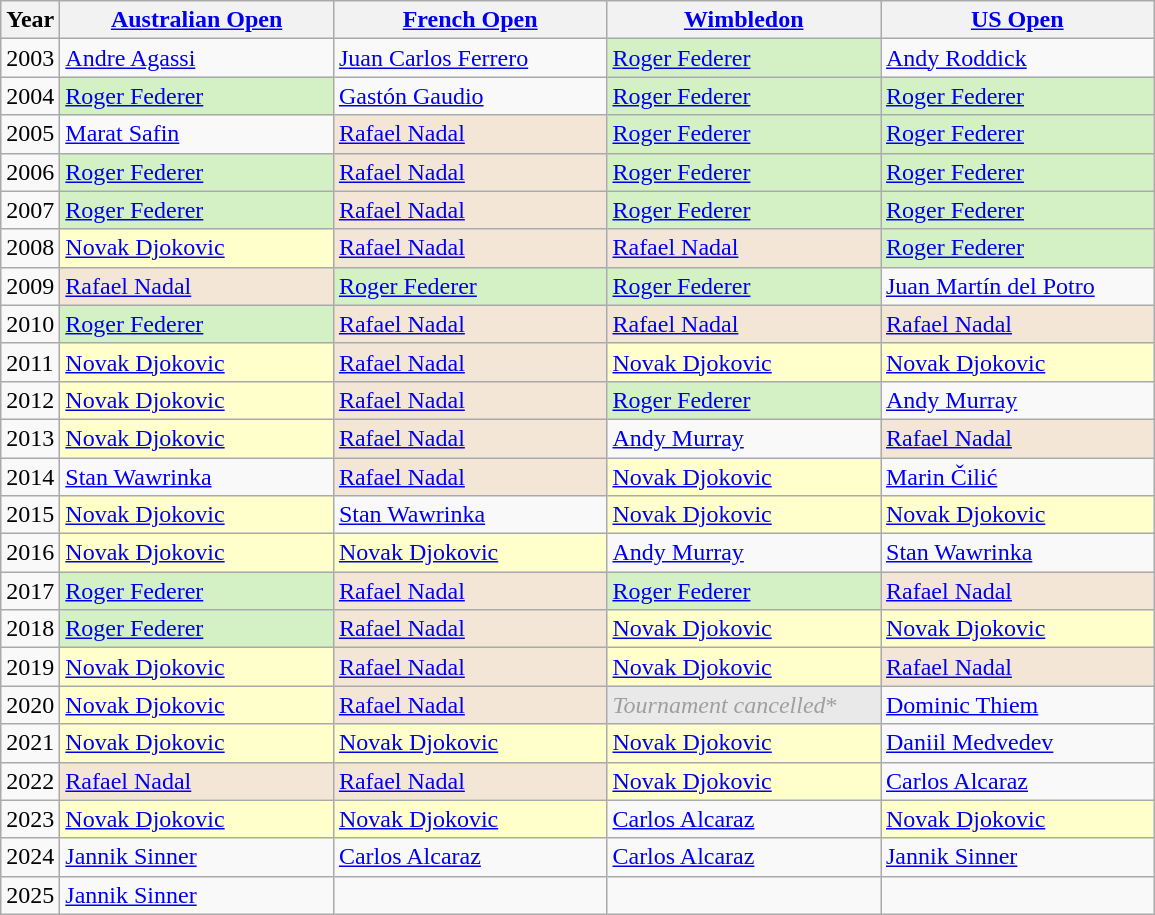<table class=wikitable>
<tr>
<th>Year</th>
<th width=175><a href='#'>Australian Open</a></th>
<th width=175><a href='#'>French Open</a></th>
<th width=175><a href='#'>Wimbledon</a></th>
<th width=175><a href='#'>US Open</a></th>
</tr>
<tr>
<td>2003</td>
<td> <a href='#'>Andre Agassi</a></td>
<td> <a href='#'>Juan Carlos Ferrero</a></td>
<td bgcolor="#d4f1c5"> <a href='#'>Roger Federer</a></td>
<td> <a href='#'>Andy Roddick</a></td>
</tr>
<tr>
<td>2004</td>
<td bgcolor="#d4f1c5"> <a href='#'>Roger Federer</a></td>
<td> <a href='#'>Gastón Gaudio</a></td>
<td bgcolor="#d4f1c5"> <a href='#'>Roger Federer</a></td>
<td bgcolor="#d4f1c5"> <a href='#'>Roger Federer</a></td>
</tr>
<tr>
<td>2005</td>
<td> <a href='#'>Marat Safin</a></td>
<td bgcolor="#f3e6d7"> <a href='#'>Rafael Nadal</a></td>
<td bgcolor="#d4f1c5"> <a href='#'>Roger Federer</a></td>
<td bgcolor="#d4f1c5"> <a href='#'>Roger Federer</a></td>
</tr>
<tr>
<td>2006</td>
<td bgcolor="#d4f1c5"> <a href='#'>Roger Federer</a></td>
<td bgcolor="#f3e6d7"> <a href='#'>Rafael Nadal</a></td>
<td bgcolor="#d4f1c5"> <a href='#'>Roger Federer</a></td>
<td bgcolor="#d4f1c5"> <a href='#'>Roger Federer</a></td>
</tr>
<tr>
<td>2007</td>
<td bgcolor="#d4f1c5"> <a href='#'>Roger Federer</a></td>
<td bgcolor="#f3e6d7"> <a href='#'>Rafael Nadal</a></td>
<td bgcolor="#d4f1c5"> <a href='#'>Roger Federer</a></td>
<td bgcolor="#d4f1c5"> <a href='#'>Roger Federer</a></td>
</tr>
<tr>
<td>2008</td>
<td style="background:#ffc;"> <a href='#'>Novak Djokovic</a></td>
<td bgcolor="#f3e6d7"> <a href='#'>Rafael Nadal</a></td>
<td bgcolor="#f3e6d7"> <a href='#'>Rafael Nadal</a></td>
<td bgcolor="#d4f1c5"> <a href='#'>Roger Federer</a></td>
</tr>
<tr>
<td>2009</td>
<td bgcolor="#f3e6d7"> <a href='#'>Rafael Nadal</a></td>
<td bgcolor="#d4f1c5"> <a href='#'>Roger Federer</a></td>
<td bgcolor="#d4f1c5"> <a href='#'>Roger Federer</a></td>
<td> <a href='#'>Juan Martín del Potro</a></td>
</tr>
<tr>
<td>2010</td>
<td bgcolor="#d4f1c5"> <a href='#'>Roger Federer</a></td>
<td bgcolor="#f3e6d7"> <a href='#'>Rafael Nadal</a></td>
<td bgcolor="#f3e6d7"> <a href='#'>Rafael Nadal</a></td>
<td bgcolor="#f3e6d7"> <a href='#'>Rafael Nadal</a></td>
</tr>
<tr>
<td>2011</td>
<td style="background:#ffc;"> <a href='#'>Novak Djokovic</a></td>
<td bgcolor="#f3e6d7"> <a href='#'>Rafael Nadal</a></td>
<td style="background:#ffc;"> <a href='#'>Novak Djokovic</a></td>
<td style="background:#ffc;"> <a href='#'>Novak Djokovic</a></td>
</tr>
<tr>
<td>2012</td>
<td style="background:#ffc;"> <a href='#'>Novak Djokovic</a></td>
<td bgcolor="#f3e6d7"> <a href='#'>Rafael Nadal</a></td>
<td bgcolor="#d4f1c5"> <a href='#'>Roger Federer</a></td>
<td> <a href='#'>Andy Murray</a></td>
</tr>
<tr>
<td>2013</td>
<td style="background:#ffc;"> <a href='#'>Novak Djokovic</a></td>
<td bgcolor="#f3e6d7"> <a href='#'>Rafael Nadal</a></td>
<td> <a href='#'>Andy Murray</a></td>
<td bgcolor="#f3e6d7"> <a href='#'>Rafael Nadal</a></td>
</tr>
<tr>
<td>2014</td>
<td> <a href='#'>Stan Wawrinka</a></td>
<td bgcolor="#f3e6d7"> <a href='#'>Rafael Nadal</a></td>
<td style="background:#ffc;"> <a href='#'>Novak Djokovic</a></td>
<td> <a href='#'>Marin Čilić</a></td>
</tr>
<tr>
<td>2015</td>
<td style="background:#ffc;"> <a href='#'>Novak Djokovic</a></td>
<td> <a href='#'>Stan Wawrinka</a></td>
<td style="background:#ffc;"> <a href='#'>Novak Djokovic</a></td>
<td style="background:#ffc;"> <a href='#'>Novak Djokovic</a></td>
</tr>
<tr>
<td>2016</td>
<td style="background:#ffc;"> <a href='#'>Novak Djokovic</a></td>
<td style="background:#ffc;"> <a href='#'>Novak Djokovic</a></td>
<td> <a href='#'>Andy Murray</a></td>
<td> <a href='#'>Stan Wawrinka</a></td>
</tr>
<tr>
<td>2017</td>
<td bgcolor="#d4f1c5"> <a href='#'>Roger Federer</a></td>
<td bgcolor="#f3e6d7"> <a href='#'>Rafael Nadal</a></td>
<td bgcolor="#d4f1c5"> <a href='#'>Roger Federer</a></td>
<td bgcolor="#f3e6d7"> <a href='#'>Rafael Nadal</a></td>
</tr>
<tr>
<td>2018</td>
<td bgcolor="#d4f1c5"> <a href='#'>Roger Federer</a></td>
<td bgcolor="#f3e6d7"> <a href='#'>Rafael Nadal</a></td>
<td style="background:#ffc;"> <a href='#'>Novak Djokovic</a></td>
<td style="background:#ffc;"> <a href='#'>Novak Djokovic</a></td>
</tr>
<tr>
<td>2019</td>
<td style="background:#ffc;"> <a href='#'>Novak Djokovic</a></td>
<td bgcolor="#f3e6d7"> <a href='#'>Rafael Nadal</a></td>
<td style="background:#ffc;"> <a href='#'>Novak Djokovic</a></td>
<td bgcolor="#f3e6d7"> <a href='#'>Rafael Nadal</a></td>
</tr>
<tr>
<td>2020</td>
<td style="background:#ffc;"> <a href='#'>Novak Djokovic</a></td>
<td bgcolor="#f3e6d7"> <a href='#'>Rafael Nadal</a></td>
<td bgcolor="#E9E9E9" style="color:#9f9f9f;"><em>Tournament cancelled</em>*</td>
<td> <a href='#'>Dominic Thiem</a></td>
</tr>
<tr>
<td>2021</td>
<td style="background:#ffc;"> <a href='#'>Novak Djokovic</a></td>
<td style="background:#ffc;"> <a href='#'>Novak Djokovic</a></td>
<td style="background:#ffc;"> <a href='#'>Novak Djokovic</a></td>
<td> <a href='#'>Daniil Medvedev</a></td>
</tr>
<tr>
<td>2022</td>
<td bgcolor="#f3e6d7"> <a href='#'>Rafael Nadal</a></td>
<td bgcolor="#f3e6d7"> <a href='#'>Rafael Nadal</a></td>
<td style="background:#ffc;"> <a href='#'>Novak Djokovic</a></td>
<td> <a href='#'>Carlos Alcaraz</a></td>
</tr>
<tr>
<td>2023</td>
<td style="background:#ffc;"> <a href='#'>Novak Djokovic</a></td>
<td style="background:#ffc;"> <a href='#'>Novak Djokovic</a></td>
<td> <a href='#'>Carlos Alcaraz</a></td>
<td style="background:#ffc;"> <a href='#'>Novak Djokovic</a></td>
</tr>
<tr>
<td>2024</td>
<td> <a href='#'>Jannik Sinner</a></td>
<td> <a href='#'>Carlos Alcaraz</a></td>
<td> <a href='#'>Carlos Alcaraz</a></td>
<td> <a href='#'>Jannik Sinner</a></td>
</tr>
<tr>
<td>2025</td>
<td> <a href='#'>Jannik Sinner</a></td>
<td></td>
<td></td>
<td></td>
</tr>
</table>
